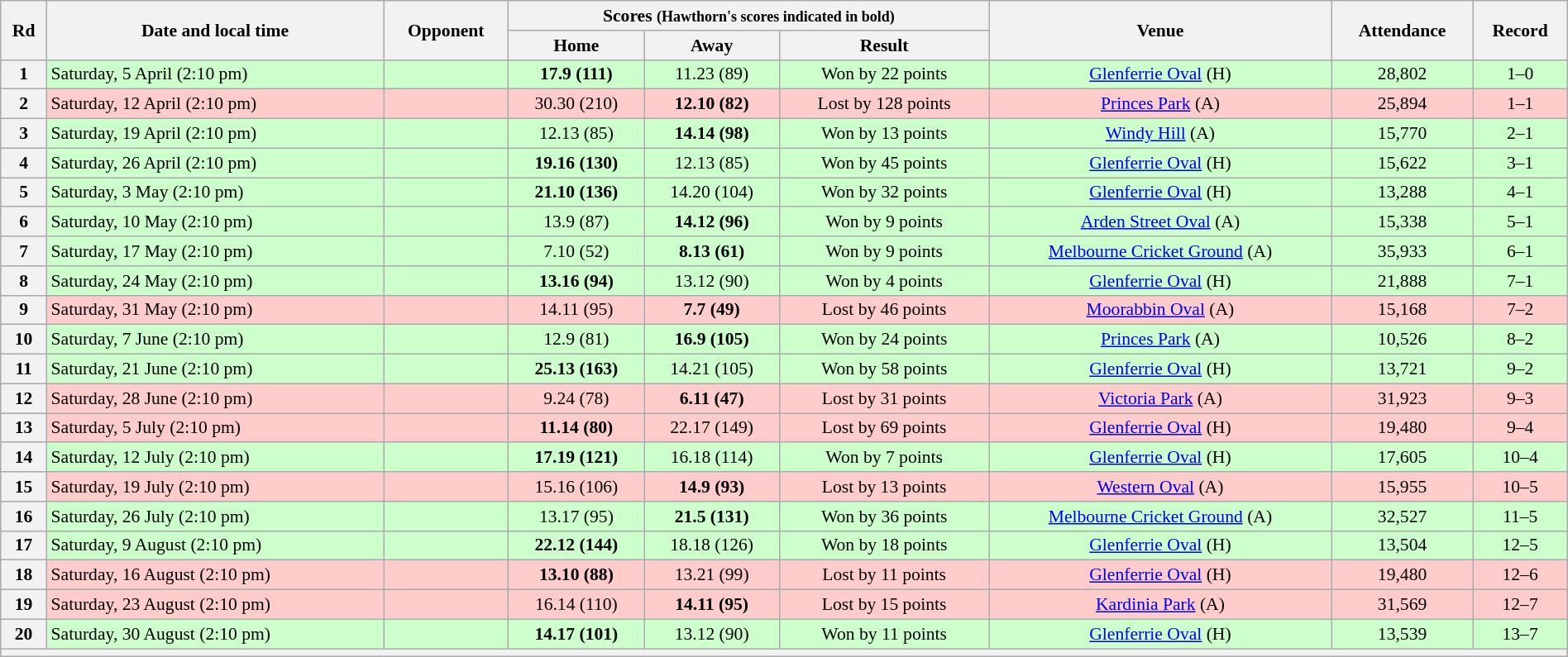<table class="wikitable" style="font-size:90%; text-align:center; width: 100%; margin-left: auto; margin-right: auto">
<tr>
<th rowspan="2">Rd</th>
<th rowspan="2">Date and local time</th>
<th rowspan="2">Opponent</th>
<th colspan="3">Scores <small>(Hawthorn's scores indicated in bold)</small></th>
<th rowspan="2">Venue</th>
<th rowspan="2">Attendance</th>
<th rowspan="2">Record</th>
</tr>
<tr>
<th>Home</th>
<th>Away</th>
<th>Result</th>
</tr>
<tr style="background:#cfc">
<th>1</th>
<td align=left>Saturday, 5 April (2:10 pm)</td>
<td align=left></td>
<td><strong>17.9 (111)</strong></td>
<td>11.23 (89)</td>
<td>Won by 22 points</td>
<td><a href='#'>Glenferrie Oval</a> (H)</td>
<td>28,802</td>
<td>1–0</td>
</tr>
<tr style="background:#fcc;">
<th>2</th>
<td align=left>Saturday, 12 April (2:10 pm)</td>
<td align=left></td>
<td>30.30 (210)</td>
<td><strong>12.10 (82)</strong></td>
<td>Lost by 128 points</td>
<td><a href='#'>Princes Park</a> (A)</td>
<td>25,894</td>
<td>1–1</td>
</tr>
<tr style="background:#cfc">
<th>3</th>
<td align=left>Saturday, 19 April (2:10 pm)</td>
<td align=left></td>
<td>12.13 (85)</td>
<td><strong>14.14 (98)</strong></td>
<td>Won by 13 points</td>
<td><a href='#'>Windy Hill</a> (A)</td>
<td>15,770</td>
<td>2–1</td>
</tr>
<tr style="background:#cfc">
<th>4</th>
<td align=left>Saturday, 26 April (2:10 pm)</td>
<td align=left></td>
<td><strong>19.16 (130)</strong></td>
<td>12.13 (85)</td>
<td>Won by 45 points</td>
<td><a href='#'>Glenferrie Oval</a> (H)</td>
<td>15,622</td>
<td>3–1</td>
</tr>
<tr style="background:#cfc">
<th>5</th>
<td align=left>Saturday, 3 May (2:10 pm)</td>
<td align=left></td>
<td><strong>21.10 (136)</strong></td>
<td>14.20 (104)</td>
<td>Won by 32 points</td>
<td><a href='#'>Glenferrie Oval</a> (H)</td>
<td>13,288</td>
<td>4–1</td>
</tr>
<tr style="background:#cfc">
<th>6</th>
<td align=left>Saturday, 10 May (2:10 pm)</td>
<td align=left></td>
<td>13.9 (87)</td>
<td><strong>14.12 (96)</strong></td>
<td>Won by 9 points</td>
<td><a href='#'>Arden Street Oval</a> (A)</td>
<td>15,338</td>
<td>5–1</td>
</tr>
<tr style="background:#cfc">
<th>7</th>
<td align=left>Saturday, 17 May (2:10 pm)</td>
<td align=left></td>
<td>7.10 (52)</td>
<td><strong>8.13 (61)</strong></td>
<td>Won by 9 points</td>
<td><a href='#'>Melbourne Cricket Ground</a> (A)</td>
<td>35,933</td>
<td>6–1</td>
</tr>
<tr style="background:#cfc">
<th>8</th>
<td align=left>Saturday, 24 May (2:10 pm)</td>
<td align=left></td>
<td><strong>13.16 (94)</strong></td>
<td>13.12 (90)</td>
<td>Won by 4 points</td>
<td><a href='#'>Glenferrie Oval</a> (H)</td>
<td>21,888</td>
<td>7–1</td>
</tr>
<tr style="background:#fcc;">
<th>9</th>
<td align=left>Saturday, 31 May (2:10 pm)</td>
<td align=left></td>
<td>14.11 (95)</td>
<td><strong>7.7 (49)</strong></td>
<td>Lost by 46 points</td>
<td><a href='#'>Moorabbin Oval</a> (A)</td>
<td>15,168</td>
<td>7–2</td>
</tr>
<tr style="background:#cfc">
<th>10</th>
<td align=left>Saturday, 7 June (2:10 pm)</td>
<td align=left></td>
<td>12.9 (81)</td>
<td><strong>16.9 (105)</strong></td>
<td>Won by 24 points</td>
<td><a href='#'>Princes Park</a> (A)</td>
<td>10,526</td>
<td>8–2</td>
</tr>
<tr style="background:#cfc">
<th>11</th>
<td align=left>Saturday, 21 June (2:10 pm)</td>
<td align=left></td>
<td><strong>25.13 (163)</strong></td>
<td>14.21 (105)</td>
<td>Won by 58 points</td>
<td><a href='#'>Glenferrie Oval</a> (H)</td>
<td>13,721</td>
<td>9–2</td>
</tr>
<tr style="background:#fcc;">
<th>12</th>
<td align=left>Saturday, 28 June (2:10 pm)</td>
<td align=left></td>
<td>9.24 (78)</td>
<td><strong>6.11 (47)</strong></td>
<td>Lost by 31 points</td>
<td><a href='#'>Victoria Park</a> (A)</td>
<td>31,923</td>
<td>9–3</td>
</tr>
<tr style="background:#fcc;">
<th>13</th>
<td align=left>Saturday, 5 July (2:10 pm)</td>
<td align=left></td>
<td><strong>11.14 (80)</strong></td>
<td>22.17 (149)</td>
<td>Lost by 69 points</td>
<td><a href='#'>Glenferrie Oval</a> (H)</td>
<td>19,480</td>
<td>9–4</td>
</tr>
<tr style="background:#cfc">
<th>14</th>
<td align=left>Saturday, 12 July (2:10 pm)</td>
<td align=left></td>
<td><strong>17.19 (121)</strong></td>
<td>16.18 (114)</td>
<td>Won by 7 points</td>
<td><a href='#'>Glenferrie Oval</a> (H)</td>
<td>17,605</td>
<td>10–4</td>
</tr>
<tr style="background:#fcc;">
<th>15</th>
<td align=left>Saturday, 19 July (2:10 pm)</td>
<td align=left></td>
<td>15.16 (106)</td>
<td><strong>14.9 (93)</strong></td>
<td>Lost by 13 points</td>
<td><a href='#'>Western Oval</a> (A)</td>
<td>15,955</td>
<td>10–5</td>
</tr>
<tr style="background:#cfc">
<th>16</th>
<td align=left>Saturday, 26 July (2:10 pm)</td>
<td align=left></td>
<td>13.17 (95)</td>
<td><strong>21.5 (131)</strong></td>
<td>Won by 36 points</td>
<td><a href='#'>Melbourne Cricket Ground</a> (A)</td>
<td>32,527</td>
<td>11–5</td>
</tr>
<tr style="background:#cfc">
<th>17</th>
<td align=left>Saturday, 9 August (2:10 pm)</td>
<td align=left></td>
<td><strong>22.12 (144)</strong></td>
<td>18.18 (126)</td>
<td>Won by 18 points</td>
<td><a href='#'>Glenferrie Oval</a> (H)</td>
<td>13,504</td>
<td>12–5</td>
</tr>
<tr style="background:#fcc;">
<th>18</th>
<td align=left>Saturday, 16 August (2:10 pm)</td>
<td align=left></td>
<td><strong>13.10 (88)</strong></td>
<td>13.21 (99)</td>
<td>Lost by 11 points</td>
<td><a href='#'>Glenferrie Oval</a> (H)</td>
<td>19,480</td>
<td>12–6</td>
</tr>
<tr style="background:#fcc;">
<th>19</th>
<td align=left>Saturday, 23 August (2:10 pm)</td>
<td align=left></td>
<td>16.14 (110)</td>
<td><strong>14.11 (95)</strong></td>
<td>Lost by 15 points</td>
<td><a href='#'>Kardinia Park</a> (A)</td>
<td>31,569</td>
<td>12–7</td>
</tr>
<tr style="background:#cfc">
<th>20</th>
<td align=left>Saturday, 30 August (2:10 pm)</td>
<td align=left></td>
<td><strong>14.17 (101)</strong></td>
<td>13.12 (90)</td>
<td>Won by 11 points</td>
<td><a href='#'>Glenferrie Oval</a> (H)</td>
<td>13,539</td>
<td>13–7</td>
</tr>
<tr>
<th colspan=9></th>
</tr>
</table>
